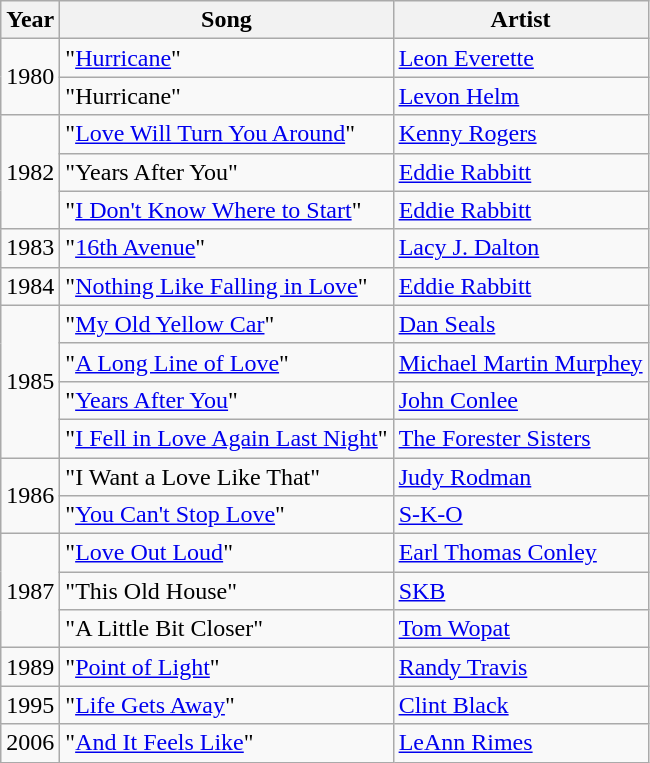<table class="wikitable">
<tr>
<th>Year</th>
<th>Song</th>
<th>Artist</th>
</tr>
<tr>
<td rowspan="2">1980</td>
<td>"<a href='#'>Hurricane</a>"</td>
<td><a href='#'>Leon Everette</a></td>
</tr>
<tr>
<td>"Hurricane"</td>
<td><a href='#'>Levon Helm</a></td>
</tr>
<tr>
<td rowspan="3">1982</td>
<td>"<a href='#'>Love Will Turn You Around</a>"</td>
<td><a href='#'>Kenny Rogers</a></td>
</tr>
<tr>
<td>"Years After You"</td>
<td><a href='#'>Eddie Rabbitt</a></td>
</tr>
<tr>
<td>"<a href='#'>I Don't Know Where to Start</a>"</td>
<td><a href='#'>Eddie Rabbitt</a></td>
</tr>
<tr>
<td>1983</td>
<td>"<a href='#'>16th Avenue</a>"</td>
<td><a href='#'>Lacy J. Dalton</a></td>
</tr>
<tr>
<td>1984</td>
<td>"<a href='#'>Nothing Like Falling in Love</a>"</td>
<td><a href='#'>Eddie Rabbitt</a></td>
</tr>
<tr>
<td rowspan="4">1985</td>
<td>"<a href='#'>My Old Yellow Car</a>"</td>
<td><a href='#'>Dan Seals</a></td>
</tr>
<tr>
<td>"<a href='#'>A Long Line of Love</a>"</td>
<td><a href='#'>Michael Martin Murphey</a></td>
</tr>
<tr>
<td>"<a href='#'>Years After You</a>"</td>
<td><a href='#'>John Conlee</a></td>
</tr>
<tr>
<td>"<a href='#'>I Fell in Love Again Last Night</a>"</td>
<td><a href='#'>The Forester Sisters</a></td>
</tr>
<tr>
<td rowspan="2">1986</td>
<td>"I Want a Love Like That"</td>
<td><a href='#'>Judy Rodman</a></td>
</tr>
<tr>
<td>"<a href='#'>You Can't Stop Love</a>"</td>
<td><a href='#'>S-K-O</a></td>
</tr>
<tr>
<td rowspan="3">1987</td>
<td>"<a href='#'>Love Out Loud</a>"</td>
<td><a href='#'>Earl Thomas Conley</a></td>
</tr>
<tr>
<td>"This Old House"</td>
<td><a href='#'>SKB</a></td>
</tr>
<tr>
<td>"A Little Bit Closer"</td>
<td><a href='#'>Tom Wopat</a></td>
</tr>
<tr>
<td>1989</td>
<td>"<a href='#'>Point of Light</a>"</td>
<td><a href='#'>Randy Travis</a></td>
</tr>
<tr>
<td>1995</td>
<td>"<a href='#'>Life Gets Away</a>"</td>
<td><a href='#'>Clint Black</a></td>
</tr>
<tr>
<td>2006</td>
<td>"<a href='#'>And It Feels Like</a>"</td>
<td><a href='#'>LeAnn Rimes</a></td>
</tr>
</table>
